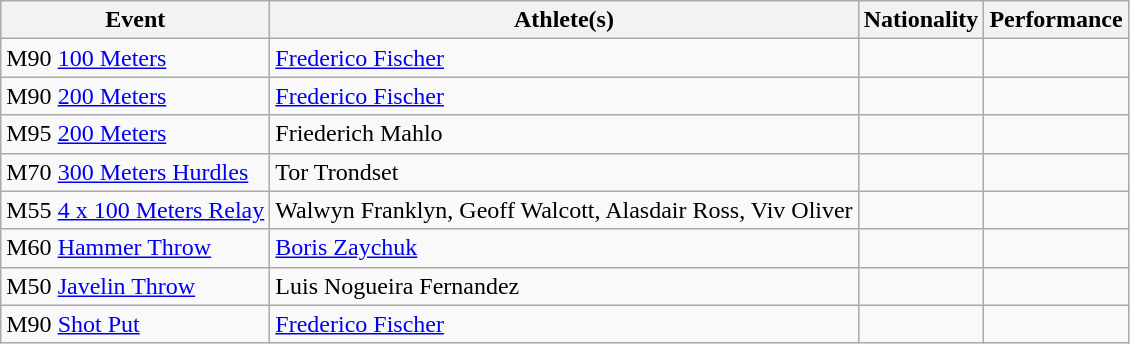<table class="wikitable">
<tr>
<th>Event</th>
<th>Athlete(s)</th>
<th>Nationality</th>
<th>Performance</th>
</tr>
<tr>
<td>M90 <a href='#'>100 Meters</a></td>
<td><a href='#'>Frederico Fischer</a></td>
<td></td>
<td></td>
</tr>
<tr>
<td>M90 <a href='#'>200 Meters</a></td>
<td><a href='#'>Frederico Fischer</a></td>
<td></td>
<td></td>
</tr>
<tr>
<td>M95 <a href='#'>200 Meters</a></td>
<td>Friederich Mahlo</td>
<td></td>
<td></td>
</tr>
<tr>
<td>M70 <a href='#'>300 Meters Hurdles</a></td>
<td>Tor Trondset</td>
<td></td>
<td></td>
</tr>
<tr>
<td>M55 <a href='#'>4 x 100 Meters Relay</a></td>
<td>Walwyn Franklyn, Geoff Walcott, Alasdair Ross, Viv Oliver</td>
<td></td>
<td></td>
</tr>
<tr>
<td>M60 <a href='#'>Hammer Throw</a></td>
<td><a href='#'>Boris Zaychuk</a></td>
<td></td>
<td></td>
</tr>
<tr>
<td>M50 <a href='#'>Javelin Throw</a></td>
<td>Luis Nogueira Fernandez</td>
<td></td>
<td></td>
</tr>
<tr>
<td>M90 <a href='#'>Shot Put</a></td>
<td><a href='#'>Frederico Fischer</a></td>
<td></td>
<td></td>
</tr>
</table>
